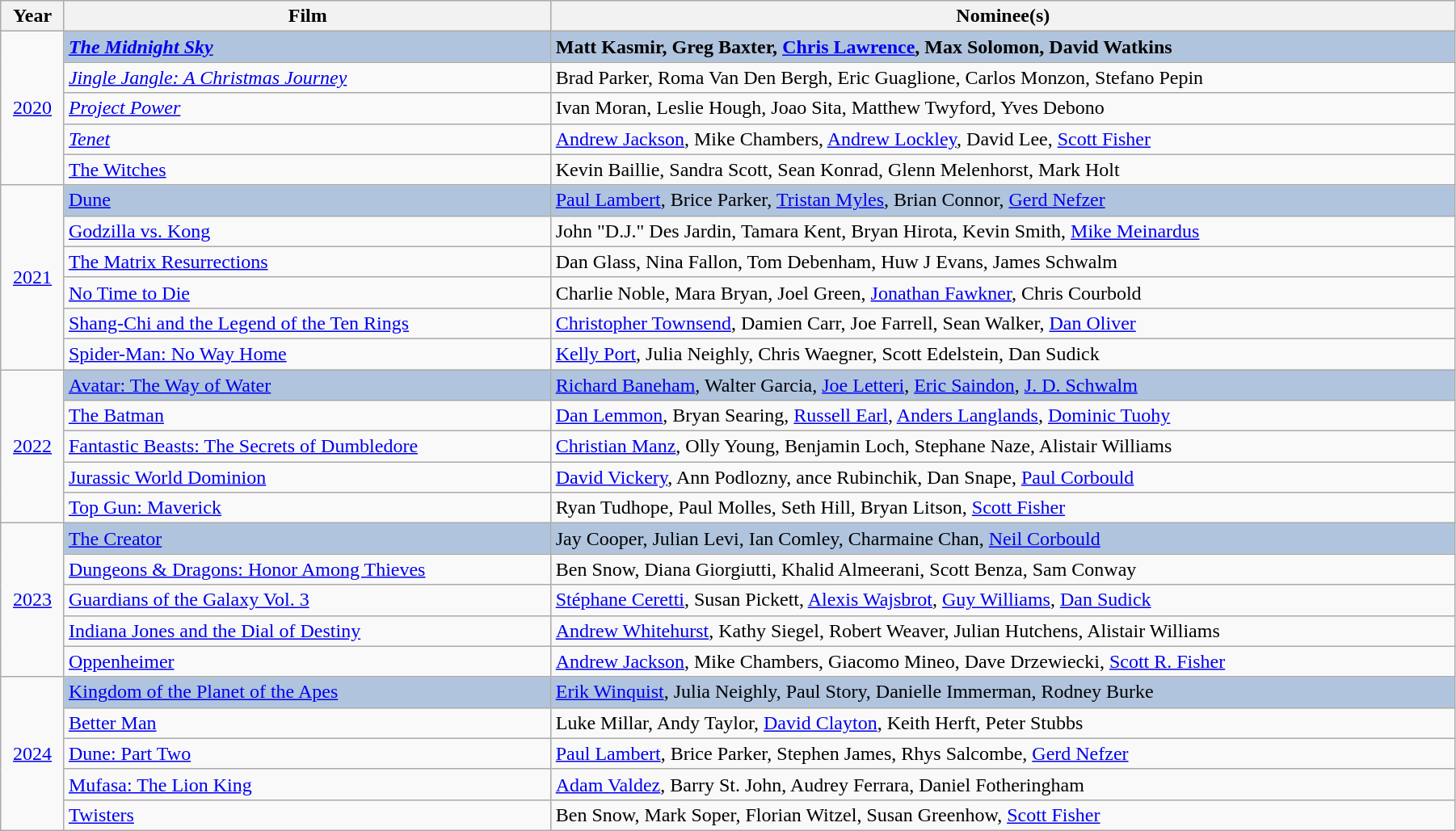<table class="wikitable" width="95%" cellpadding="5">
<tr>
<th>Year</th>
<th>Film</th>
<th>Nominee(s)</th>
</tr>
<tr>
<td rowspan="5" style="text-align:center;"><a href='#'>2020</a><br></td>
<td style="background:#B0C4DE;"><strong><em><a href='#'>The Midnight Sky</a></em></strong></td>
<td style="background:#B0C4DE;"><strong>Matt Kasmir, Greg Baxter, <a href='#'>Chris Lawrence</a>, Max Solomon, David Watkins</strong></td>
</tr>
<tr>
<td><em><a href='#'>Jingle Jangle: A Christmas Journey</a></em></td>
<td>Brad Parker, Roma Van Den Bergh, Eric Guaglione, Carlos Monzon, Stefano Pepin</td>
</tr>
<tr>
<td><em><a href='#'>Project Power</a></em></td>
<td>Ivan Moran, Leslie Hough, Joao Sita, Matthew Twyford, Yves Debono</td>
</tr>
<tr>
<td><em><a href='#'>Tenet</a><strong><strong><em></td>
<td><a href='#'>Andrew Jackson</a>, Mike Chambers, <a href='#'>Andrew Lockley</a>, David Lee, <a href='#'>Scott Fisher</a></td>
</tr>
<tr>
<td></em><a href='#'>The Witches</a><em></td>
<td>Kevin Baillie, Sandra Scott, Sean Konrad, Glenn Melenhorst, Mark Holt</td>
</tr>
<tr>
<td rowspan="6" style="text-align:center;"><a href='#'>2021</a><br></td>
<td style="background:#B0C4DE;"></em></strong><a href='#'>Dune</a> <strong><em></td>
<td style="background:#B0C4DE;"></strong><a href='#'>Paul Lambert</a>, Brice Parker, <a href='#'>Tristan Myles</a>, Brian Connor, <a href='#'>Gerd Nefzer</a><strong></td>
</tr>
<tr>
<td></em><a href='#'>Godzilla vs. Kong</a><em></td>
<td>John "D.J." Des Jardin, Tamara Kent, Bryan Hirota, Kevin Smith, <a href='#'>Mike Meinardus</a></td>
</tr>
<tr>
<td></em><a href='#'>The Matrix Resurrections</a><em></td>
<td>Dan Glass, Nina Fallon, Tom Debenham, Huw J Evans, James Schwalm</td>
</tr>
<tr>
<td></em><a href='#'>No Time to Die</a><em></td>
<td>Charlie Noble, Mara Bryan, Joel Green, <a href='#'>Jonathan Fawkner</a>, Chris Courbold</td>
</tr>
<tr>
<td></em><a href='#'>Shang-Chi and the Legend of the Ten Rings</a><em></td>
<td><a href='#'>Christopher Townsend</a>, Damien Carr, Joe Farrell, Sean Walker, <a href='#'>Dan Oliver</a></td>
</tr>
<tr>
<td></em><a href='#'>Spider-Man: No Way Home</a><em></td>
<td><a href='#'>Kelly Port</a>, Julia Neighly, Chris Waegner, Scott Edelstein, Dan Sudick</td>
</tr>
<tr>
<td rowspan="5" style="text-align:center;"><a href='#'>2022</a><br></td>
<td style="background:#B0C4DE;"></em></strong><a href='#'>Avatar: The Way of Water</a> <strong><em></td>
<td style="background:#B0C4DE;"></strong><a href='#'>Richard Baneham</a>, Walter Garcia, <a href='#'>Joe Letteri</a>, <a href='#'>Eric Saindon</a>, <a href='#'>J. D. Schwalm</a><strong></td>
</tr>
<tr>
<td></em><a href='#'>The Batman</a><em></td>
<td><a href='#'>Dan Lemmon</a>, Bryan Searing, <a href='#'>Russell Earl</a>, <a href='#'>Anders Langlands</a>, <a href='#'>Dominic Tuohy</a></td>
</tr>
<tr>
<td></em><a href='#'>Fantastic Beasts: The Secrets of Dumbledore</a><em></td>
<td><a href='#'>Christian Manz</a>, Olly Young, Benjamin Loch, Stephane Naze, Alistair Williams</td>
</tr>
<tr>
<td></em><a href='#'>Jurassic World Dominion</a><em></td>
<td><a href='#'>David Vickery</a>, Ann Podlozny, ance Rubinchik, Dan Snape, <a href='#'>Paul Corbould</a></td>
</tr>
<tr>
<td></em><a href='#'>Top Gun: Maverick</a><em></td>
<td>Ryan Tudhope, Paul Molles, Seth Hill, Bryan Litson, <a href='#'>Scott Fisher</a></td>
</tr>
<tr>
<td rowspan="5" style="text-align:center;"><a href='#'>2023</a><br></td>
<td style="background:#B0C4DE;"></em></strong><a href='#'>The Creator</a><strong><em></td>
<td style="background:#B0C4DE;"></strong>Jay Cooper, Julian Levi, Ian Comley, Charmaine Chan, <a href='#'>Neil Corbould</a><strong></td>
</tr>
<tr>
<td></em><a href='#'>Dungeons & Dragons: Honor Among Thieves</a><em></td>
<td>Ben Snow, Diana Giorgiutti, Khalid Almeerani, Scott Benza, Sam Conway</td>
</tr>
<tr>
<td></em><a href='#'>Guardians of the Galaxy Vol. 3</a><em></td>
<td><a href='#'>Stéphane Ceretti</a>, Susan Pickett, <a href='#'>Alexis Wajsbrot</a>, <a href='#'>Guy Williams</a>, <a href='#'>Dan Sudick</a></td>
</tr>
<tr>
<td></em><a href='#'>Indiana Jones and the Dial of Destiny</a><em></td>
<td><a href='#'>Andrew Whitehurst</a>, Kathy Siegel, Robert Weaver, Julian Hutchens, Alistair Williams</td>
</tr>
<tr>
<td></em><a href='#'>Oppenheimer</a><em></td>
<td><a href='#'>Andrew Jackson</a>, Mike Chambers, Giacomo Mineo, Dave Drzewiecki, <a href='#'>Scott R. Fisher</a></td>
</tr>
<tr>
<td rowspan="5" style="text-align:center;"><a href='#'>2024</a><br></td>
<td style="background:#B0C4DE;"></em></strong><a href='#'>Kingdom of the Planet of the Apes</a><strong><em></td>
<td style="background:#B0C4DE;"></strong><a href='#'>Erik Winquist</a>, Julia Neighly, Paul Story, Danielle Immerman, Rodney Burke<strong></td>
</tr>
<tr>
<td></em><a href='#'>Better Man</a><em></td>
<td>Luke Millar, Andy Taylor, <a href='#'>David Clayton</a>, Keith Herft, Peter Stubbs</td>
</tr>
<tr>
<td></em><a href='#'>Dune: Part Two</a><em></td>
<td><a href='#'>Paul Lambert</a>, Brice Parker, Stephen James, Rhys Salcombe, <a href='#'>Gerd Nefzer</a></td>
</tr>
<tr>
<td></em><a href='#'>Mufasa: The Lion King</a><em></td>
<td><a href='#'>Adam Valdez</a>, Barry St. John, Audrey Ferrara, Daniel Fotheringham</td>
</tr>
<tr>
<td></em><a href='#'>Twisters</a><em></td>
<td>Ben Snow, Mark Soper, Florian Witzel, Susan Greenhow, <a href='#'>Scott Fisher</a></td>
</tr>
</table>
